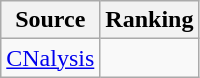<table class="wikitable" style="text-align:center">
<tr>
<th>Source</th>
<th>Ranking</th>
</tr>
<tr>
<td align=left><a href='#'>CNalysis</a></td>
<td></td>
</tr>
</table>
